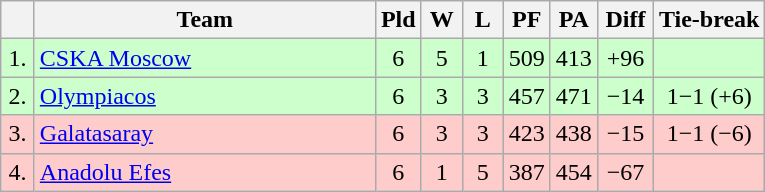<table class="wikitable" style="text-align:center">
<tr>
<th width=15></th>
<th width=220>Team</th>
<th width=20>Pld</th>
<th width=20>W</th>
<th width=20>L</th>
<th width=20>PF</th>
<th width=20>PA</th>
<th width=30>Diff</th>
<th>Tie-break</th>
</tr>
<tr style="background: #ccffcc;">
<td>1.</td>
<td align=left> <a href='#'>CSKA Moscow</a></td>
<td>6</td>
<td>5</td>
<td>1</td>
<td>509</td>
<td>413</td>
<td>+96</td>
<td></td>
</tr>
<tr style="background: #ccffcc;">
<td>2.</td>
<td align=left> <a href='#'>Olympiacos</a></td>
<td>6</td>
<td>3</td>
<td>3</td>
<td>457</td>
<td>471</td>
<td>−14</td>
<td>1−1 (+6)</td>
</tr>
<tr style="background:#ffcccc;">
<td>3.</td>
<td align=left> <a href='#'>Galatasaray</a></td>
<td>6</td>
<td>3</td>
<td>3</td>
<td>423</td>
<td>438</td>
<td>−15</td>
<td>1−1 (−6)</td>
</tr>
<tr style="background:#ffcccc;">
<td>4.</td>
<td align=left> <a href='#'>Anadolu Efes</a></td>
<td>6</td>
<td>1</td>
<td>5</td>
<td>387</td>
<td>454</td>
<td>−67</td>
<td></td>
</tr>
</table>
